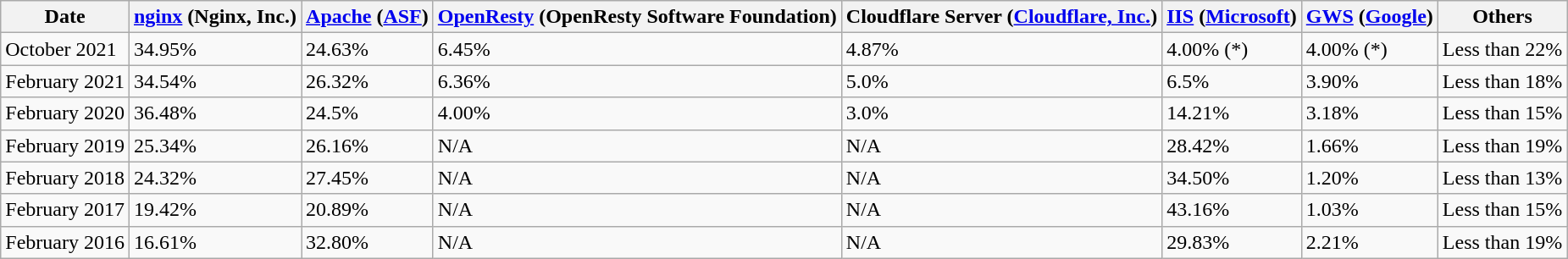<table class="wikitable sortable">
<tr>
<th>Date</th>
<th><a href='#'>nginx</a> (Nginx, Inc.)</th>
<th><a href='#'>Apache</a> (<a href='#'>ASF</a>)</th>
<th><a href='#'>OpenResty</a> (OpenResty Software Foundation)</th>
<th>Cloudflare Server (<a href='#'>Cloudflare, Inc.</a>)</th>
<th><a href='#'>IIS</a> (<a href='#'>Microsoft</a>)</th>
<th><a href='#'>GWS</a> (<a href='#'>Google</a>)</th>
<th>Others</th>
</tr>
<tr>
<td>October 2021</td>
<td>34.95%</td>
<td>24.63%</td>
<td>6.45%</td>
<td>4.87%</td>
<td>4.00% (*)</td>
<td>4.00% (*)</td>
<td>Less than 22%</td>
</tr>
<tr>
<td>February 2021</td>
<td>34.54%</td>
<td>26.32%</td>
<td>6.36%</td>
<td>5.0%</td>
<td>6.5%</td>
<td>3.90%</td>
<td>Less than 18%</td>
</tr>
<tr>
<td>February 2020</td>
<td>36.48%</td>
<td>24.5%</td>
<td>4.00%</td>
<td>3.0%</td>
<td>14.21%</td>
<td>3.18%</td>
<td>Less than 15%</td>
</tr>
<tr>
<td>February 2019</td>
<td>25.34%</td>
<td>26.16%</td>
<td>N/A</td>
<td>N/A</td>
<td>28.42%</td>
<td>1.66%</td>
<td>Less than 19%</td>
</tr>
<tr>
<td>February 2018</td>
<td>24.32%</td>
<td>27.45%</td>
<td>N/A</td>
<td>N/A</td>
<td>34.50%</td>
<td>1.20%</td>
<td>Less than 13%</td>
</tr>
<tr>
<td>February 2017</td>
<td>19.42%</td>
<td>20.89%</td>
<td>N/A</td>
<td>N/A</td>
<td>43.16%</td>
<td>1.03%</td>
<td>Less than 15%</td>
</tr>
<tr>
<td>February 2016</td>
<td>16.61%</td>
<td>32.80%</td>
<td>N/A</td>
<td>N/A</td>
<td>29.83%</td>
<td>2.21%</td>
<td>Less than 19%</td>
</tr>
</table>
